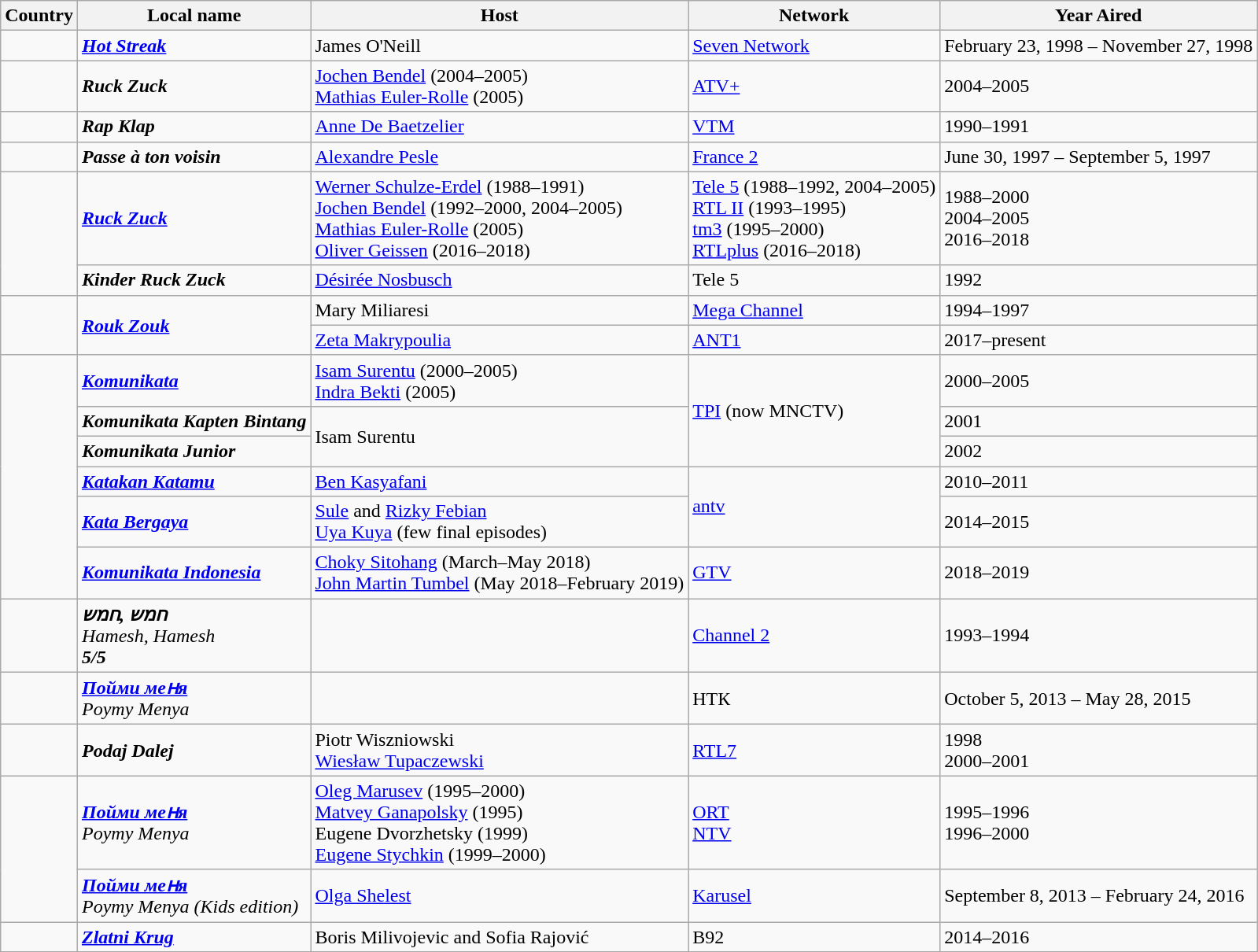<table class=wikitable>
<tr>
<th>Country</th>
<th>Local name</th>
<th>Host</th>
<th>Network</th>
<th>Year Aired</th>
</tr>
<tr>
<td></td>
<td><strong><em><a href='#'>Hot Streak</a></em></strong></td>
<td>James O'Neill</td>
<td><a href='#'>Seven Network</a></td>
<td>February 23, 1998 – November 27, 1998</td>
</tr>
<tr>
<td></td>
<td><strong><em>Ruck Zuck</em></strong></td>
<td><a href='#'>Jochen Bendel</a> (2004–2005)<br><a href='#'>Mathias Euler-Rolle</a> (2005)</td>
<td><a href='#'>ATV+</a></td>
<td>2004–2005</td>
</tr>
<tr>
<td></td>
<td><strong><em>Rap Klap</em></strong></td>
<td><a href='#'>Anne De Baetzelier</a></td>
<td><a href='#'>VTM</a></td>
<td>1990–1991</td>
</tr>
<tr>
<td></td>
<td><strong><em>Passe à ton voisin</em></strong></td>
<td><a href='#'>Alexandre Pesle</a></td>
<td><a href='#'>France 2</a></td>
<td>June 30, 1997 – September 5, 1997</td>
</tr>
<tr>
<td rowspan=2></td>
<td><strong><em><a href='#'>Ruck Zuck</a></em></strong></td>
<td><a href='#'>Werner Schulze-Erdel</a> (1988–1991)<br><a href='#'>Jochen Bendel</a> (1992–2000, 2004–2005)<br><a href='#'>Mathias Euler-Rolle</a> (2005)<br><a href='#'>Oliver Geissen</a> (2016–2018)</td>
<td><a href='#'>Tele 5</a> (1988–1992, 2004–2005)<br><a href='#'>RTL II</a> (1993–1995)<br><a href='#'>tm3</a> (1995–2000)<br><a href='#'>RTLplus</a> (2016–2018)</td>
<td>1988–2000<br>2004–2005<br>2016–2018</td>
</tr>
<tr>
<td><strong><em>Kinder Ruck Zuck</em></strong></td>
<td><a href='#'>Désirée Nosbusch</a></td>
<td>Tele 5</td>
<td>1992</td>
</tr>
<tr>
<td rowspan=2></td>
<td rowspan=2><strong><em><a href='#'>Rouk Zouk</a></em></strong></td>
<td>Mary Miliaresi</td>
<td><a href='#'>Mega Channel</a></td>
<td>1994–1997</td>
</tr>
<tr>
<td><a href='#'>Zeta Makrypoulia</a></td>
<td><a href='#'>ANT1</a></td>
<td>2017–present</td>
</tr>
<tr>
<td rowspan=6></td>
<td><strong><em><a href='#'>Komunikata</a></em></strong></td>
<td><a href='#'>Isam Surentu</a> (2000–2005)<br><a href='#'>Indra Bekti</a> (2005)</td>
<td rowspan="3"><a href='#'>TPI</a> (now MNCTV)</td>
<td>2000–2005</td>
</tr>
<tr>
<td><strong><em>Komunikata Kapten Bintang</em></strong></td>
<td rowspan=2>Isam Surentu</td>
<td>2001</td>
</tr>
<tr>
<td><strong><em>Komunikata Junior</em></strong></td>
<td>2002</td>
</tr>
<tr>
<td><strong><em><a href='#'>Katakan Katamu</a></em></strong></td>
<td><a href='#'>Ben Kasyafani</a></td>
<td rowspan=2><a href='#'>antv</a></td>
<td>2010–2011</td>
</tr>
<tr>
<td><strong><em><a href='#'>Kata Bergaya</a></em></strong></td>
<td><a href='#'>Sule</a> and <a href='#'>Rizky Febian</a><br><a href='#'>Uya Kuya</a> (few final episodes)</td>
<td>2014–2015</td>
</tr>
<tr>
<td><strong><em><a href='#'>Komunikata Indonesia</a></em></strong></td>
<td><a href='#'>Choky Sitohang</a> (March–May 2018)<br><a href='#'>John Martin Tumbel</a> (May 2018–February 2019)</td>
<td><a href='#'>GTV</a></td>
<td>2018–2019</td>
</tr>
<tr>
<td></td>
<td><strong><em>חמש ,חמש</em></strong><br><em>Hamesh, Hamesh</em><br><strong><em>5/5</em></strong></td>
<td></td>
<td><a href='#'>Channel 2</a></td>
<td>1993–1994</td>
</tr>
<tr>
<td></td>
<td><strong><em><a href='#'>Ποйми мeʜя</a></em></strong><br><em>Poymy Menya</em></td>
<td></td>
<td>НТК</td>
<td>October 5, 2013 – May 28, 2015</td>
</tr>
<tr>
<td></td>
<td><strong><em>Podaj Dalej</em></strong></td>
<td>Piotr Wiszniowski<br><a href='#'>Wiesław Tupaczewski</a></td>
<td><a href='#'>RTL7</a></td>
<td>1998<br>2000–2001</td>
</tr>
<tr>
<td rowspan=2></td>
<td><strong><em><a href='#'>Ποйми мeʜя</a></em></strong> <br><em>Poymy Menya</em></td>
<td><a href='#'>Oleg Marusev</a> (1995–2000)<br><a href='#'>Matvey Ganapolsky</a> (1995)<br>Eugene Dvorzhetsky (1999)<br><a href='#'>Eugene Stychkin</a> (1999–2000)</td>
<td><a href='#'>ORT</a><br><a href='#'>NTV</a></td>
<td>1995–1996<br>1996–2000</td>
</tr>
<tr>
<td><strong><em><a href='#'>Ποйми мeʜя</a></em></strong><br><em>Poymy Menya</em> <em>(Kids edition)</em></td>
<td><a href='#'>Olga Shelest</a></td>
<td><a href='#'>Karusel</a></td>
<td>September 8, 2013 – February 24, 2016</td>
</tr>
<tr>
<td></td>
<td><strong><em><a href='#'>Zlatni Krug</a></em></strong></td>
<td>Boris Milivojevic and Sofia Rajović</td>
<td>B92</td>
<td>2014–2016</td>
</tr>
</table>
